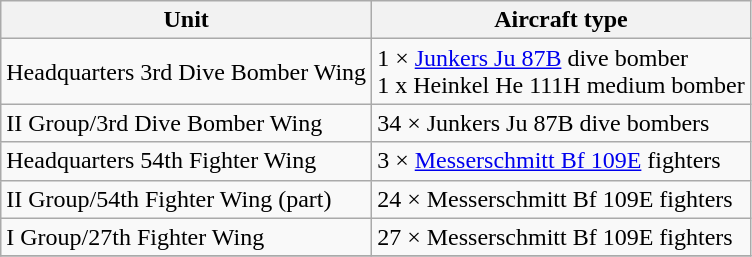<table class="wikitable">
<tr>
<th scope="col">Unit</th>
<th scope="col">Aircraft type</th>
</tr>
<tr>
<td>Headquarters 3rd Dive Bomber Wing</td>
<td>1 × <a href='#'>Junkers Ju 87B</a> dive bomber<br>1 x Heinkel He 111H medium bomber</td>
</tr>
<tr>
<td>II Group/3rd Dive Bomber Wing</td>
<td>34 × Junkers Ju 87B dive bombers</td>
</tr>
<tr>
<td>Headquarters 54th Fighter Wing</td>
<td>3 × <a href='#'>Messerschmitt Bf 109E</a> fighters</td>
</tr>
<tr>
<td>II Group/54th Fighter Wing (part)</td>
<td>24 × Messerschmitt Bf 109E fighters</td>
</tr>
<tr>
<td>I Group/27th Fighter Wing</td>
<td>27 × Messerschmitt Bf 109E fighters</td>
</tr>
<tr>
</tr>
</table>
